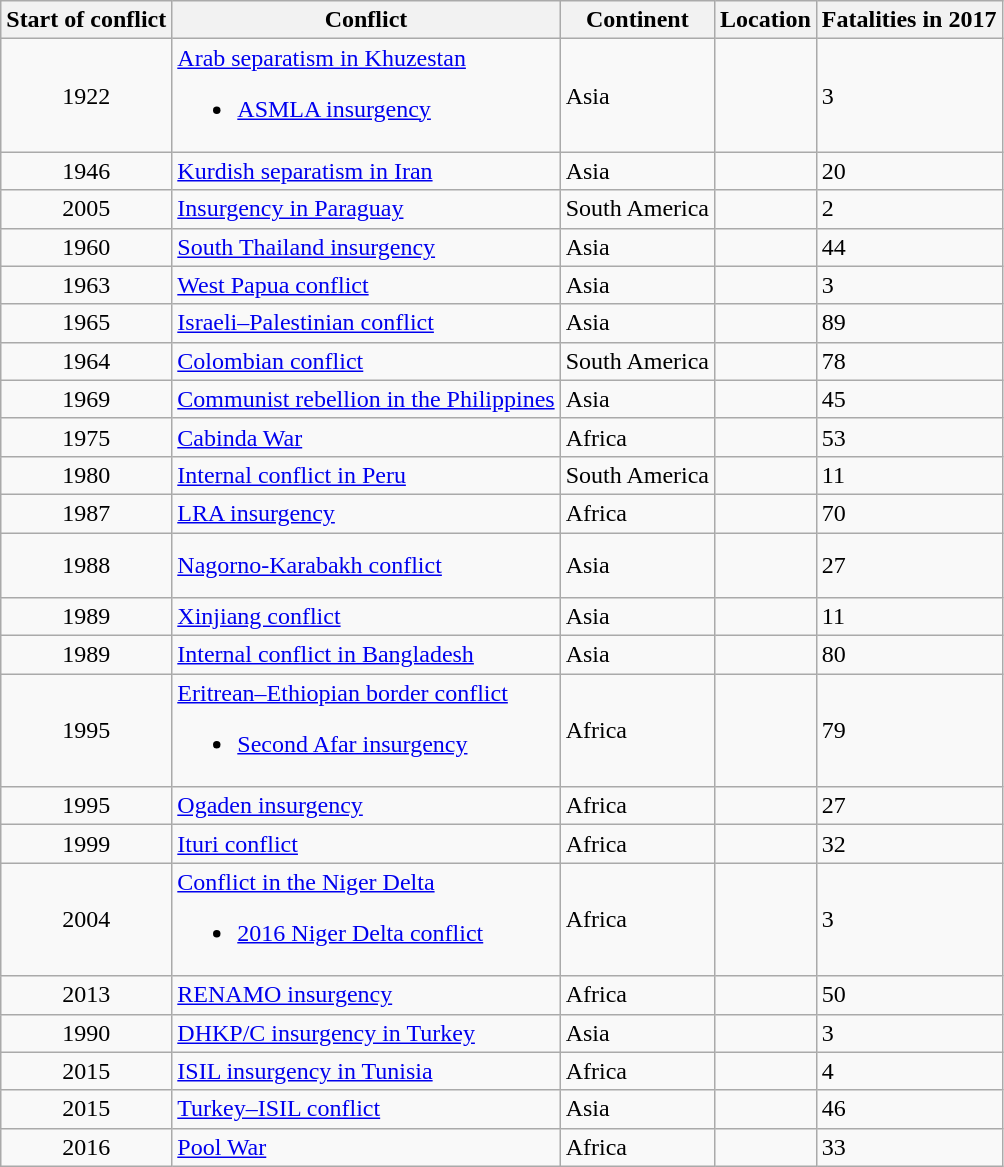<table class="wikitable sortable">
<tr>
<th>Start of conflict</th>
<th>Conflict</th>
<th>Continent</th>
<th>Location</th>
<th data-sort-type="number">Fatalities in 2017</th>
</tr>
<tr>
<td align=center>1922</td>
<td><a href='#'>Arab separatism in Khuzestan</a><br><ul><li><a href='#'>ASMLA insurgency</a></li></ul></td>
<td>Asia</td>
<td></td>
<td> 3</td>
</tr>
<tr>
<td align=center>1946</td>
<td><a href='#'>Kurdish separatism in Iran</a></td>
<td>Asia</td>
<td></td>
<td> 20</td>
</tr>
<tr>
<td align="center">2005</td>
<td><a href='#'>Insurgency in Paraguay</a></td>
<td>South America</td>
<td></td>
<td> 2</td>
</tr>
<tr>
<td align=center>1960</td>
<td><a href='#'>South Thailand insurgency</a></td>
<td>Asia</td>
<td></td>
<td> 44</td>
</tr>
<tr>
<td align=center>1963</td>
<td><a href='#'>West Papua conflict</a></td>
<td>Asia</td>
<td></td>
<td> 3</td>
</tr>
<tr>
<td align=center>1965</td>
<td><a href='#'>Israeli–Palestinian conflict</a></td>
<td>Asia</td>
<td><br></td>
<td> 89</td>
</tr>
<tr>
<td align=center>1964</td>
<td><a href='#'>Colombian conflict</a></td>
<td>South America</td>
<td></td>
<td> 78</td>
</tr>
<tr>
<td align=center>1969</td>
<td><a href='#'>Communist rebellion in the Philippines</a></td>
<td>Asia</td>
<td></td>
<td> 45</td>
</tr>
<tr>
<td align=center>1975</td>
<td><a href='#'>Cabinda War</a></td>
<td>Africa</td>
<td></td>
<td> 53</td>
</tr>
<tr>
<td align=center>1980</td>
<td><a href='#'>Internal conflict in Peru</a></td>
<td>South America</td>
<td></td>
<td> 11</td>
</tr>
<tr>
<td align=center>1987</td>
<td><a href='#'>LRA insurgency</a></td>
<td>Africa</td>
<td><br></td>
<td> 70</td>
</tr>
<tr>
<td align=center>1988</td>
<td><a href='#'>Nagorno-Karabakh conflict</a></td>
<td>Asia</td>
<td><br><br></td>
<td> 27</td>
</tr>
<tr>
<td align=center>1989</td>
<td><a href='#'>Xinjiang conflict</a></td>
<td>Asia</td>
<td></td>
<td> 11</td>
</tr>
<tr>
<td align=center>1989</td>
<td><a href='#'>Internal conflict in Bangladesh</a></td>
<td>Asia</td>
<td></td>
<td> 80</td>
</tr>
<tr>
<td align=center>1995</td>
<td><a href='#'>Eritrean–Ethiopian border conflict</a><br><ul><li><a href='#'>Second Afar insurgency</a></li></ul></td>
<td>Africa</td>
<td></td>
<td> 79</td>
</tr>
<tr>
<td align=center>1995</td>
<td><a href='#'>Ogaden insurgency</a></td>
<td>Africa</td>
<td></td>
<td> 27</td>
</tr>
<tr>
<td align=center>1999</td>
<td><a href='#'>Ituri conflict</a></td>
<td>Africa</td>
<td></td>
<td> 32</td>
</tr>
<tr>
<td align=center>2004</td>
<td><a href='#'>Conflict in the Niger Delta</a><br><ul><li><a href='#'>2016 Niger Delta conflict</a></li></ul></td>
<td>Africa</td>
<td></td>
<td> 3</td>
</tr>
<tr>
<td align=center>2013</td>
<td><a href='#'>RENAMO insurgency</a></td>
<td>Africa</td>
<td></td>
<td> 50</td>
</tr>
<tr>
<td align=center>1990</td>
<td><a href='#'>DHKP/C insurgency in Turkey</a></td>
<td>Asia</td>
<td></td>
<td> 3</td>
</tr>
<tr>
<td align=center>2015</td>
<td><a href='#'>ISIL insurgency in Tunisia</a></td>
<td>Africa</td>
<td></td>
<td> 4</td>
</tr>
<tr>
<td align=center>2015</td>
<td><a href='#'>Turkey–ISIL conflict</a> </td>
<td>Asia</td>
<td></td>
<td> 46</td>
</tr>
<tr>
<td align=center>2016</td>
<td><a href='#'>Pool War</a></td>
<td>Africa</td>
<td></td>
<td> 33</td>
</tr>
</table>
